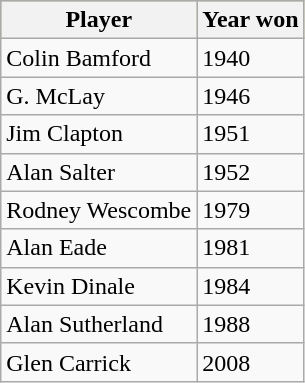<table class="wikitable">
<tr style="background:#bdb76b;">
<th>Player</th>
<th>Year won</th>
</tr>
<tr>
<td>Colin Bamford</td>
<td>1940</td>
</tr>
<tr>
<td>G. McLay</td>
<td>1946</td>
</tr>
<tr>
<td>Jim Clapton</td>
<td>1951</td>
</tr>
<tr>
<td>Alan Salter</td>
<td>1952</td>
</tr>
<tr>
<td>Rodney Wescombe</td>
<td>1979</td>
</tr>
<tr>
<td>Alan Eade</td>
<td>1981</td>
</tr>
<tr>
<td>Kevin Dinale</td>
<td>1984</td>
</tr>
<tr>
<td>Alan Sutherland</td>
<td>1988</td>
</tr>
<tr>
<td>Glen Carrick</td>
<td>2008</td>
</tr>
</table>
